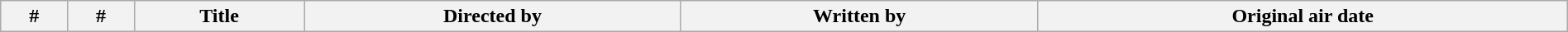<table class="wikitable plainrowheaders" style="width:100%; margin:auto;">
<tr>
<th>#</th>
<th>#</th>
<th>Title</th>
<th>Directed by</th>
<th>Written by</th>
<th>Original air date<br>


















































</th>
</tr>
</table>
